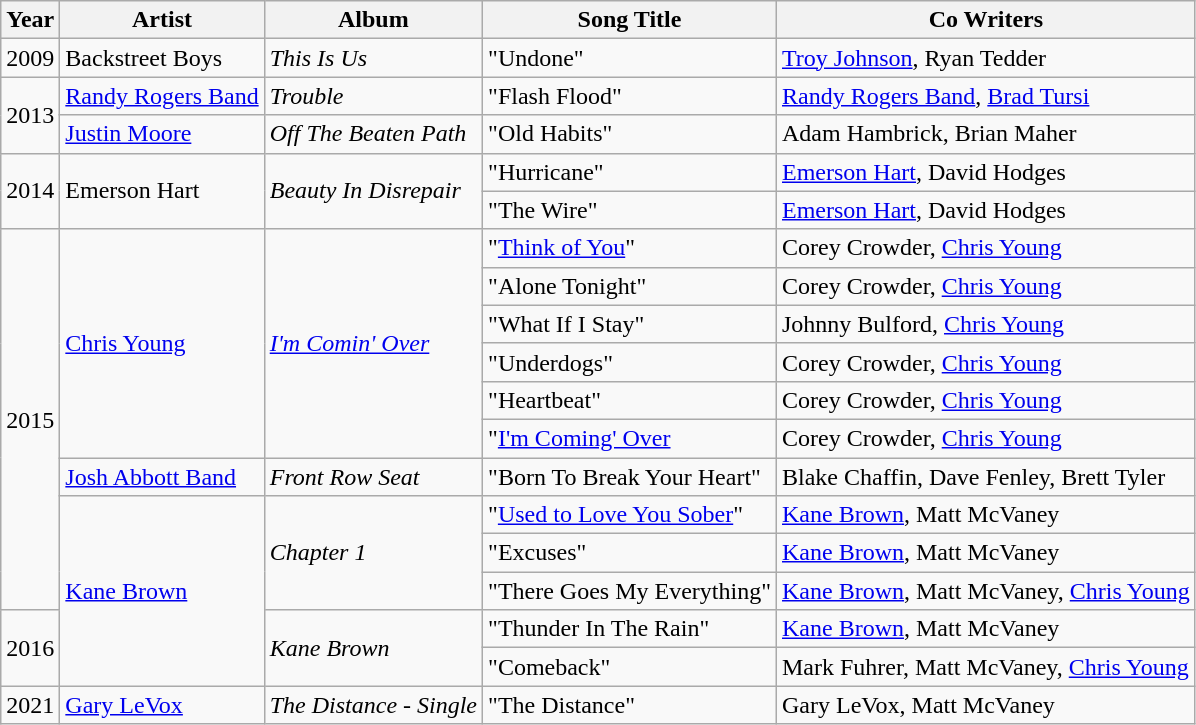<table class="wikitable">
<tr>
<th>Year</th>
<th>Artist</th>
<th>Album</th>
<th>Song Title</th>
<th>Co Writers</th>
</tr>
<tr>
<td>2009</td>
<td>Backstreet Boys</td>
<td><em>This Is Us</em></td>
<td>"Undone"</td>
<td><a href='#'>Troy Johnson</a>, Ryan Tedder</td>
</tr>
<tr>
<td rowspan="2">2013</td>
<td><a href='#'>Randy Rogers Band</a></td>
<td><em>Trouble</em></td>
<td>"Flash Flood"</td>
<td><a href='#'>Randy Rogers Band</a>, <a href='#'>Brad Tursi</a></td>
</tr>
<tr>
<td><a href='#'>Justin Moore</a></td>
<td><em>Off The Beaten Path</em></td>
<td>"Old Habits"</td>
<td>Adam Hambrick, Brian Maher</td>
</tr>
<tr>
<td rowspan="2">2014</td>
<td rowspan="2">Emerson Hart</td>
<td rowspan="2"><em>Beauty In Disrepair</em></td>
<td>"Hurricane"</td>
<td><a href='#'>Emerson Hart</a>, David Hodges</td>
</tr>
<tr>
<td>"The Wire"</td>
<td><a href='#'>Emerson Hart</a>, David Hodges</td>
</tr>
<tr>
<td rowspan="10">2015</td>
<td rowspan="6"><a href='#'>Chris Young</a></td>
<td rowspan="6"><em><a href='#'>I'm Comin' Over</a></em></td>
<td>"<a href='#'>Think of You</a>"</td>
<td>Corey Crowder, <a href='#'>Chris Young</a></td>
</tr>
<tr>
<td>"Alone Tonight"</td>
<td>Corey Crowder, <a href='#'>Chris Young</a></td>
</tr>
<tr>
<td>"What If I Stay"</td>
<td>Johnny Bulford, <a href='#'>Chris Young</a></td>
</tr>
<tr>
<td>"Underdogs"</td>
<td>Corey Crowder, <a href='#'>Chris Young</a></td>
</tr>
<tr>
<td>"Heartbeat"</td>
<td>Corey Crowder, <a href='#'>Chris Young</a></td>
</tr>
<tr>
<td>"<a href='#'>I'm Coming' Over</a></td>
<td>Corey Crowder, <a href='#'>Chris Young</a></td>
</tr>
<tr>
<td><a href='#'>Josh Abbott Band</a></td>
<td><em>Front Row Seat</em></td>
<td>"Born To Break Your Heart"</td>
<td>Blake Chaffin, Dave Fenley, Brett Tyler</td>
</tr>
<tr>
<td rowspan="5"><a href='#'>Kane Brown</a></td>
<td rowspan="3"><em>Chapter 1</em></td>
<td>"<a href='#'>Used to Love You Sober</a>"</td>
<td><a href='#'>Kane Brown</a>, Matt McVaney</td>
</tr>
<tr>
<td>"Excuses"</td>
<td><a href='#'>Kane Brown</a>, Matt McVaney</td>
</tr>
<tr>
<td>"There Goes My Everything"</td>
<td><a href='#'>Kane Brown</a>, Matt McVaney, <a href='#'>Chris Young</a></td>
</tr>
<tr>
<td rowspan="2">2016</td>
<td rowspan="2"><em>Kane Brown</em></td>
<td>"Thunder In The Rain"</td>
<td><a href='#'>Kane Brown</a>, Matt McVaney</td>
</tr>
<tr>
<td>"Comeback"</td>
<td>Mark Fuhrer, Matt McVaney, <a href='#'>Chris Young</a></td>
</tr>
<tr>
<td>2021</td>
<td><a href='#'>Gary LeVox</a></td>
<td><em>The Distance - Single</em></td>
<td>"The Distance"</td>
<td>Gary LeVox, Matt McVaney</td>
</tr>
</table>
